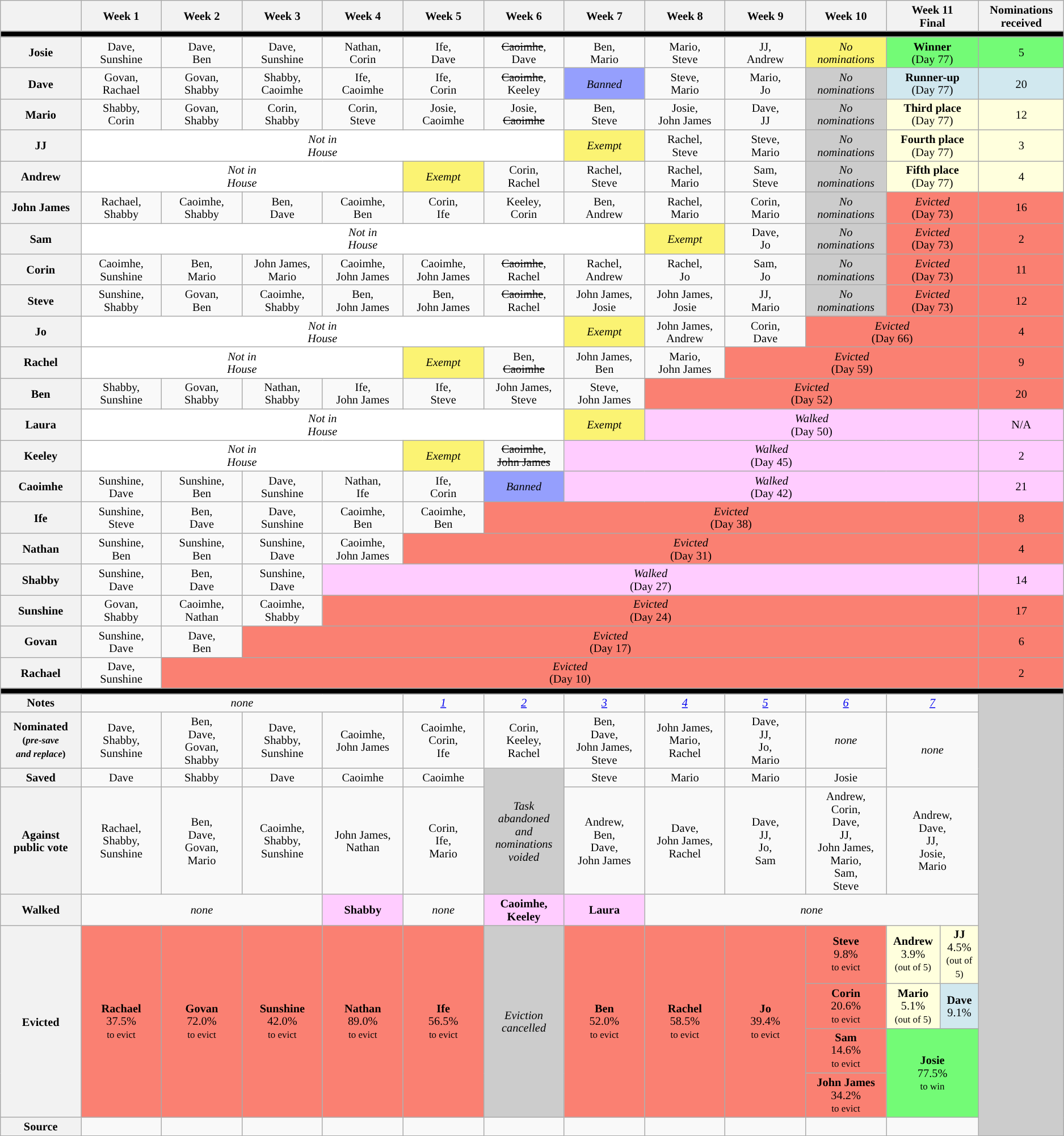<table class="wikitable nowrap" style="text-align:center; font-size:85%; line-height:15px;">
<tr>
<th style="width:6%"></th>
<th style="width:6%">Week 1</th>
<th style="width:6%">Week 2</th>
<th style="width:6%">Week 3</th>
<th style="width:6%">Week 4</th>
<th style="width:6%">Week 5</th>
<th style="width:6%">Week 6</th>
<th style="width:6%">Week 7</th>
<th style="width:6%">Week 8</th>
<th style="width:6%">Week 9</th>
<th style="width:6%">Week 10</th>
<th style="width:6%" colspan="2">Week 11<br>Final</th>
<th style="width:6%">Nominations<br>received</th>
</tr>
<tr>
<th style="background:#000" colspan="14"></th>
</tr>
<tr>
<th>Josie</th>
<td>Dave,<br>Sunshine</td>
<td>Dave,<br>Ben</td>
<td>Dave,<br>Sunshine</td>
<td>Nathan,<br>Corin</td>
<td>Ife,<br>Dave</td>
<td><s>Caoimhe</s>,<br>Dave</td>
<td>Ben,<br>Mario</td>
<td>Mario,<br>Steve</td>
<td>JJ,<br>Andrew</td>
<td style="background:#FBF373"><em>No<br>nominations</em></td>
<td style="background:#73FB76" colspan="2"><strong>Winner</strong><br>(Day 77)</td>
<td style="background:#73FB76">5</td>
</tr>
<tr>
<th>Dave</th>
<td>Govan,<br>Rachael</td>
<td>Govan,<br>Shabby</td>
<td>Shabby,<br>Caoimhe</td>
<td>Ife,<br>Caoimhe</td>
<td>Ife,<br>Corin</td>
<td><s>Caoimhe</s>,<br>Keeley</td>
<td style="background:#959FFD"><em>Banned</em></td>
<td>Steve,<br>Mario</td>
<td>Mario,<br>Jo</td>
<td style="background:#ccc"><em>No<br>nominations</em></td>
<td style="background:#D1E8EF" colspan="2"><strong>Runner-up</strong><br>(Day 77)</td>
<td style="background:#D1E8EF">20</td>
</tr>
<tr>
<th>Mario</th>
<td>Shabby,<br>Corin</td>
<td>Govan,<br>Shabby</td>
<td>Corin,<br>Shabby</td>
<td>Corin,<br>Steve</td>
<td>Josie,<br>Caoimhe</td>
<td>Josie,<br><s>Caoimhe</s></td>
<td>Ben,<br>Steve</td>
<td>Josie,<br>John James</td>
<td>Dave,<br>JJ</td>
<td style="background:#ccc"><em>No<br>nominations</em></td>
<td style="background:#ffffdd" colspan="2"><strong>Third place</strong><br>(Day 77)</td>
<td style="background:#ffffdd">12</td>
</tr>
<tr>
<th>JJ</th>
<td style="background:#fff" colspan="6"><em>Not in<br>House</em></td>
<td style="background:#FBF373"><em>Exempt</em></td>
<td>Rachel,<br>Steve</td>
<td>Steve,<br>Mario</td>
<td style="background:#ccc"><em>No<br>nominations</em></td>
<td style="background:#ffffdd" colspan="2"><strong>Fourth place</strong><br>(Day 77)</td>
<td style="background:#ffffdd">3</td>
</tr>
<tr>
<th>Andrew</th>
<td style="background:#fff" colspan="4"><em>Not in<br>House</em></td>
<td style="background:#FBF373"><em>Exempt</em></td>
<td>Corin,<br>Rachel</td>
<td>Rachel,<br>Steve</td>
<td>Rachel,<br>Mario</td>
<td>Sam,<br>Steve</td>
<td style="background:#ccc"><em>No<br>nominations</em></td>
<td style="background:#ffffdd" colspan="2"><strong>Fifth place</strong><br>(Day 77)</td>
<td style="background:#ffffdd">4</td>
</tr>
<tr>
<th>John James</th>
<td>Rachael,<br>Shabby</td>
<td>Caoimhe,<br>Shabby</td>
<td>Ben,<br>Dave</td>
<td>Caoimhe,<br>Ben</td>
<td>Corin,<br>Ife</td>
<td>Keeley,<br>Corin</td>
<td>Ben,<br>Andrew</td>
<td>Rachel,<br>Mario</td>
<td>Corin,<br>Mario</td>
<td style="background:#ccc"><em>No<br>nominations</em></td>
<td style="background:#FA8072" colspan="2"><em>Evicted</em><br>(Day 73)</td>
<td style="background:#FA8072">16</td>
</tr>
<tr>
<th>Sam</th>
<td style="background:#fff" colspan="7"><em>Not in<br>House</em></td>
<td style="background:#FBF373"><em>Exempt</em></td>
<td>Dave,<br>Jo</td>
<td style="background:#ccc"><em>No<br>nominations</em></td>
<td style="background:#FA8072" colspan="2"><em>Evicted</em><br>(Day 73)</td>
<td style="background:#FA8072">2</td>
</tr>
<tr>
<th>Corin</th>
<td>Caoimhe,<br>Sunshine</td>
<td>Ben,<br>Mario</td>
<td>John James,<br>Mario</td>
<td>Caoimhe,<br>John James</td>
<td>Caoimhe,<br>John James</td>
<td><s>Caoimhe</s>,<br>Rachel</td>
<td>Rachel,<br>Andrew</td>
<td>Rachel,<br>Jo</td>
<td>Sam,<br>Jo</td>
<td style="background:#ccc"><em>No<br>nominations</em></td>
<td style="background:#FA8072" colspan="2"><em>Evicted</em><br>(Day 73)</td>
<td style="background:#FA8072">11</td>
</tr>
<tr>
<th>Steve</th>
<td>Sunshine,<br>Shabby</td>
<td>Govan,<br>Ben</td>
<td>Caoimhe,<br>Shabby</td>
<td>Ben,<br>John James</td>
<td>Ben,<br>John James</td>
<td><s>Caoimhe</s>,<br>Rachel</td>
<td>John James,<br>Josie</td>
<td>John James,<br>Josie</td>
<td>JJ,<br>Mario</td>
<td style="background:#ccc"><em>No<br>nominations</em></td>
<td style="background:#FA8072"  colspan="2"><em>Evicted</em><br>(Day 73)</td>
<td style="background:#FA8072">12</td>
</tr>
<tr>
<th>Jo</th>
<td style="background:#fff" colspan="6"><em>Not in<br>House</em></td>
<td style="background:#FBF373"><em>Exempt</em></td>
<td>John James,<br>Andrew</td>
<td>Corin,<br>Dave</td>
<td style="background:#FA8072" colspan="3"><em>Evicted</em><br>(Day 66)</td>
<td style="background:#FA8072">4</td>
</tr>
<tr>
<th>Rachel</th>
<td style="background:#fff" colspan="4"><em>Not in<br>House</em></td>
<td style="background:#FBF373"><em>Exempt</em></td>
<td>Ben,<br><s>Caoimhe</s></td>
<td>John James,<br>Ben</td>
<td>Mario,<br>John James</td>
<td style="background:#FA8072" colspan="4"><em>Evicted</em><br>(Day 59)</td>
<td style="background:#FA8072">9</td>
</tr>
<tr>
<th>Ben</th>
<td>Shabby,<br>Sunshine</td>
<td>Govan,<br>Shabby</td>
<td>Nathan,<br>Shabby</td>
<td>Ife,<br>John James</td>
<td>Ife,<br>Steve</td>
<td>John James,<br>Steve</td>
<td>Steve,<br>John James</td>
<td style="background:#FA8072" colspan="5"><em>Evicted</em><br>(Day 52)</td>
<td style="background:#FA8072">20</td>
</tr>
<tr>
<th>Laura</th>
<td style="background:#fff" colspan="6"><em>Not in<br>House</em></td>
<td style="background:#FBF373"><em>Exempt</em></td>
<td style="background:#fcf" colspan="5"><em>Walked</em><br>(Day 50)</td>
<td style="background:#fcf">N/A</td>
</tr>
<tr>
<th>Keeley</th>
<td style="background:#fff" colspan="4"><em>Not in<br>House</em></td>
<td style="background:#FBF373"><em>Exempt</em></td>
<td><s>Caoimhe</s>,<br><s>John James</s></td>
<td style="background:#fcf" colspan="6"><em>Walked</em><br>(Day 45)</td>
<td style="background:#fcf">2</td>
</tr>
<tr>
<th>Caoimhe</th>
<td>Sunshine,<br>Dave</td>
<td>Sunshine,<br>Ben</td>
<td>Dave,<br>Sunshine</td>
<td>Nathan,<br>Ife</td>
<td>Ife,<br>Corin</td>
<td style="background:#959FFD"><em>Banned</em></td>
<td style="background:#fcf" colspan="6"><em>Walked</em><br>(Day 42)</td>
<td style="background:#fcf">21</td>
</tr>
<tr>
<th>Ife</th>
<td>Sunshine,<br>Steve</td>
<td>Ben,<br>Dave</td>
<td>Dave,<br>Sunshine</td>
<td>Caoimhe,<br>Ben</td>
<td>Caoimhe,<br>Ben</td>
<td style="background:#FA8072" colspan="7"><em>Evicted</em><br>(Day 38)</td>
<td style="background:#FA8072">8</td>
</tr>
<tr>
<th>Nathan</th>
<td>Sunshine,<br>Ben</td>
<td>Sunshine,<br>Ben</td>
<td>Sunshine,<br>Dave</td>
<td>Caoimhe,<br>John James</td>
<td style="background:#FA8072" colspan="8"><em>Evicted</em><br>(Day 31)</td>
<td style="background:#FA8072">4</td>
</tr>
<tr>
<th>Shabby</th>
<td>Sunshine,<br>Dave</td>
<td>Ben,<br>Dave</td>
<td>Sunshine,<br>Dave</td>
<td style="background:#fcf" colspan="9"><em>Walked</em><br>(Day 27)</td>
<td style="background:#fcf">14</td>
</tr>
<tr>
<th>Sunshine</th>
<td>Govan,<br>Shabby</td>
<td>Caoimhe,<br>Nathan</td>
<td>Caoimhe,<br>Shabby</td>
<td style="background:#FA8072" colspan="9"><em>Evicted</em><br>(Day 24)</td>
<td style="background:#FA8072">17</td>
</tr>
<tr>
<th>Govan</th>
<td>Sunshine,<br>Dave</td>
<td>Dave,<br>Ben</td>
<td style="background:#FA8072" colspan="10"><em>Evicted</em><br>(Day 17)</td>
<td style="background:#FA8072">6</td>
</tr>
<tr>
<th>Rachael</th>
<td>Dave,<br>Sunshine</td>
<td style="background:#FA8072" colspan="11"><em>Evicted</em><br>(Day 10)</td>
<td style="background:#FA8072">2</td>
</tr>
<tr>
<th style="background:#000" colspan="14"></th>
</tr>
<tr>
<th>Notes</th>
<td colspan="4"><em>none</em></td>
<td><em><a href='#'>1</a></em></td>
<td><em><a href='#'>2</a></em></td>
<td><em><a href='#'>3</a></em></td>
<td><em><a href='#'>4</a></em></td>
<td><em><a href='#'>5</a></em></td>
<td><em><a href='#'>6</a></em></td>
<td colspan="2"><em><a href='#'>7</a></em></td>
<td style="background:#ccc" rowspan="10"></td>
</tr>
<tr>
<th>Nominated<br><small>(<em>pre-save<br>and replace</em>)</small></th>
<td>Dave,<br>Shabby,<br>Sunshine</td>
<td>Ben,<br>Dave,<br>Govan,<br>Shabby</td>
<td>Dave,<br>Shabby,<br>Sunshine</td>
<td>Caoimhe,<br>John James</td>
<td>Caoimhe,<br>Corin,<br>Ife</td>
<td>Corin,<br>Keeley,<br>Rachel</td>
<td>Ben,<br>Dave,<br>John James,<br>Steve</td>
<td>John James,<br>Mario,<br>Rachel</td>
<td>Dave,<br>JJ,<br>Jo,<br>Mario</td>
<td><em>none</em></td>
<td rowspan="2" colspan="2"><em>none</em></td>
</tr>
<tr>
<th>Saved</th>
<td>Dave</td>
<td>Shabby</td>
<td>Dave</td>
<td>Caoimhe</td>
<td>Caoimhe</td>
<td style="background:#ccc" rowspan="2"><em>Task<br>abandoned<br>and<br>nominations<br>voided</em></td>
<td>Steve</td>
<td>Mario</td>
<td>Mario</td>
<td>Josie</td>
</tr>
<tr>
<th>Against<br>public vote</th>
<td>Rachael,<br>Shabby,<br>Sunshine</td>
<td>Ben,<br>Dave,<br>Govan,<br>Mario</td>
<td>Caoimhe,<br>Shabby,<br>Sunshine</td>
<td>John James,<br>Nathan</td>
<td>Corin,<br>Ife,<br>Mario</td>
<td>Andrew,<br>Ben,<br>Dave,<br>John James</td>
<td>Dave,<br>John James,<br>Rachel</td>
<td>Dave,<br>JJ,<br>Jo,<br>Sam</td>
<td>Andrew,<br>Corin,<br>Dave,<br>JJ,<br>John James,<br>Mario,<br>Sam,<br>Steve</td>
<td colspan="2">Andrew,<br>Dave,<br>JJ,<br>Josie,<br>Mario</td>
</tr>
<tr>
<th>Walked</th>
<td colspan="3"><em>none</em></td>
<td style="background:#fcf"><strong>Shabby</strong></td>
<td><em>none</em></td>
<td style="background:#fcf"><strong>Caoimhe,</strong><br><strong>Keeley</strong></td>
<td style="background:#fcf"><strong>Laura</strong></td>
<td colspan="5"><em>none</em></td>
</tr>
<tr>
<th rowspan="4">Evicted</th>
<td style="background:#FA8072" rowspan="4"><strong>Rachael</strong><br>37.5%<br><small>to evict</small></td>
<td style="background:#FA8072" rowspan="4"><strong>Govan</strong><br>72.0%<br><small>to evict</small></td>
<td style="background:#FA8072" rowspan="4"><strong>Sunshine</strong><br>42.0%<br><small>to evict</small></td>
<td style="background:#FA8072" rowspan="4"><strong>Nathan</strong><br>89.0%<br><small>to evict</small></td>
<td style="background:#FA8072" rowspan="4"><strong>Ife</strong><br>56.5%<br><small>to evict</small></td>
<td style="background:#ccc" rowspan="4"><em>Eviction<br>cancelled</em></td>
<td style="background:#FA8072" rowspan="4"><strong>Ben</strong><br>52.0%<br><small>to evict</small></td>
<td style="background:#FA8072" rowspan="4"><strong>Rachel</strong><br>58.5%<br><small>to evict</small></td>
<td style="background:#FA8072" rowspan="4"><strong>Jo</strong><br>39.4%<br><small>to evict</small></td>
<td style="background:#FA8072"><strong>Steve</strong><br>9.8%<br><small>to evict</small></td>
<td style="background:#ffffdd"><strong>Andrew</strong><br>3.9%<br><small>(out of 5)</small></td>
<td style="background:#ffffdd"><strong>JJ</strong><br>4.5%<br><small>(out of 5)</small></td>
</tr>
<tr>
<td style="background:#FA8072"><strong>Corin</strong><br>20.6%<br><small>to evict</small></td>
<td style="background:#ffffdd"><strong>Mario</strong><br>5.1%<br><small>(out of 5)</small></td>
<td style="background:#D1E8EF"><strong>Dave</strong><br>9.1%<br><small></small></td>
</tr>
<tr>
<td style="background:#FA8072"><strong>Sam</strong><br>14.6%<br><small>to evict</small></td>
<td style="background:#73FB76" rowspan="2" colspan="2"><strong>Josie</strong><br>77.5%<br><small>to win</small></td>
</tr>
<tr>
<td style="background:#FA8072"><strong>John James</strong><br>34.2%<br><small>to evict</small></td>
</tr>
<tr>
<th>Source</th>
<td></td>
<td></td>
<td></td>
<td></td>
<td></td>
<td></td>
<td></td>
<td></td>
<td></td>
<td></td>
<td colspan="2"></td>
</tr>
</table>
